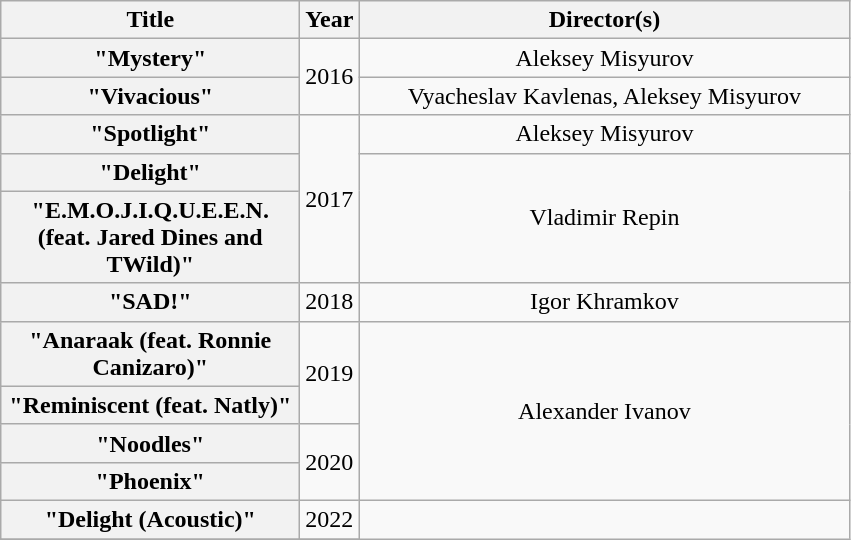<table class="wikitable plainrowheaders" style="text-align:center;">
<tr>
<th scope="col" style="width:12em;">Title</th>
<th scope="col" style="width:2em;">Year</th>
<th scope="col" style="width:20em;">Director(s)</th>
</tr>
<tr>
<th scope="row">"Mystery"</th>
<td rowspan="2">2016</td>
<td>Aleksey Misyurov</td>
</tr>
<tr>
<th scope="row">"Vivacious"</th>
<td>Vyacheslav Kavlenas, Aleksey Misyurov</td>
</tr>
<tr>
<th scope="row">"Spotlight"</th>
<td rowspan="3">2017</td>
<td>Aleksey Misyurov</td>
</tr>
<tr>
<th scope="row">"Delight"</th>
<td rowspan="2">Vladimir Repin</td>
</tr>
<tr>
<th scope="row">"E.M.O.J.I.Q.U.E.E.N. (feat. Jared Dines and TWild)"</th>
</tr>
<tr>
<th scope="row">"SAD!"</th>
<td>2018</td>
<td>Igor Khramkov</td>
</tr>
<tr>
<th scope="row">"Anaraak (feat. Ronnie Canizaro)" </th>
<td rowspan="2">2019</td>
<td rowspan="4">Alexander Ivanov</td>
</tr>
<tr>
<th scope="row">"Reminiscent (feat. Natly)"</th>
</tr>
<tr>
<th scope="row">"Noodles"</th>
<td rowspan="2">2020</td>
</tr>
<tr>
<th scope="row">"Phoenix"</th>
</tr>
<tr>
<th scope="row">"Delight (Acoustic)"</th>
<td>2022</td>
</tr>
<tr>
</tr>
</table>
